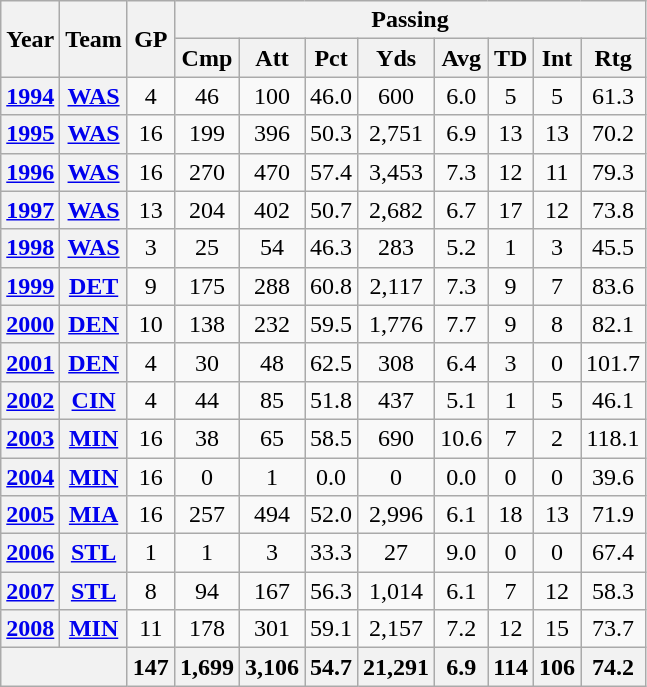<table class="wikitable" style="text-align:center;">
<tr>
<th rowspan="2">Year</th>
<th rowspan="2">Team</th>
<th rowspan="2">GP</th>
<th colspan="8">Passing</th>
</tr>
<tr>
<th>Cmp</th>
<th>Att</th>
<th>Pct</th>
<th>Yds</th>
<th>Avg</th>
<th>TD</th>
<th>Int</th>
<th>Rtg</th>
</tr>
<tr>
<th><a href='#'>1994</a></th>
<th><a href='#'>WAS</a></th>
<td>4</td>
<td>46</td>
<td>100</td>
<td>46.0</td>
<td>600</td>
<td>6.0</td>
<td>5</td>
<td>5</td>
<td>61.3</td>
</tr>
<tr>
<th><a href='#'>1995</a></th>
<th><a href='#'>WAS</a></th>
<td>16</td>
<td>199</td>
<td>396</td>
<td>50.3</td>
<td>2,751</td>
<td>6.9</td>
<td>13</td>
<td>13</td>
<td>70.2</td>
</tr>
<tr>
<th><a href='#'>1996</a></th>
<th><a href='#'>WAS</a></th>
<td>16</td>
<td>270</td>
<td>470</td>
<td>57.4</td>
<td>3,453</td>
<td>7.3</td>
<td>12</td>
<td>11</td>
<td>79.3</td>
</tr>
<tr>
<th><a href='#'>1997</a></th>
<th><a href='#'>WAS</a></th>
<td>13</td>
<td>204</td>
<td>402</td>
<td>50.7</td>
<td>2,682</td>
<td>6.7</td>
<td>17</td>
<td>12</td>
<td>73.8</td>
</tr>
<tr>
<th><a href='#'>1998</a></th>
<th><a href='#'>WAS</a></th>
<td>3</td>
<td>25</td>
<td>54</td>
<td>46.3</td>
<td>283</td>
<td>5.2</td>
<td>1</td>
<td>3</td>
<td>45.5</td>
</tr>
<tr>
<th><a href='#'>1999</a></th>
<th><a href='#'>DET</a></th>
<td>9</td>
<td>175</td>
<td>288</td>
<td>60.8</td>
<td>2,117</td>
<td>7.3</td>
<td>9</td>
<td>7</td>
<td>83.6</td>
</tr>
<tr>
<th><a href='#'>2000</a></th>
<th><a href='#'>DEN</a></th>
<td>10</td>
<td>138</td>
<td>232</td>
<td>59.5</td>
<td>1,776</td>
<td>7.7</td>
<td>9</td>
<td>8</td>
<td>82.1</td>
</tr>
<tr>
<th><a href='#'>2001</a></th>
<th><a href='#'>DEN</a></th>
<td>4</td>
<td>30</td>
<td>48</td>
<td>62.5</td>
<td>308</td>
<td>6.4</td>
<td>3</td>
<td>0</td>
<td>101.7</td>
</tr>
<tr>
<th><a href='#'>2002</a></th>
<th><a href='#'>CIN</a></th>
<td>4</td>
<td>44</td>
<td>85</td>
<td>51.8</td>
<td>437</td>
<td>5.1</td>
<td>1</td>
<td>5</td>
<td>46.1</td>
</tr>
<tr>
<th><a href='#'>2003</a></th>
<th><a href='#'>MIN</a></th>
<td>16</td>
<td>38</td>
<td>65</td>
<td>58.5</td>
<td>690</td>
<td>10.6</td>
<td>7</td>
<td>2</td>
<td>118.1</td>
</tr>
<tr>
<th><a href='#'>2004</a></th>
<th><a href='#'>MIN</a></th>
<td>16</td>
<td>0</td>
<td>1</td>
<td>0.0</td>
<td>0</td>
<td>0.0</td>
<td>0</td>
<td>0</td>
<td>39.6</td>
</tr>
<tr>
<th><a href='#'>2005</a></th>
<th><a href='#'>MIA</a></th>
<td>16</td>
<td>257</td>
<td>494</td>
<td>52.0</td>
<td>2,996</td>
<td>6.1</td>
<td>18</td>
<td>13</td>
<td>71.9</td>
</tr>
<tr>
<th><a href='#'>2006</a></th>
<th><a href='#'>STL</a></th>
<td>1</td>
<td>1</td>
<td>3</td>
<td>33.3</td>
<td>27</td>
<td>9.0</td>
<td>0</td>
<td>0</td>
<td>67.4</td>
</tr>
<tr>
<th><a href='#'>2007</a></th>
<th><a href='#'>STL</a></th>
<td>8</td>
<td>94</td>
<td>167</td>
<td>56.3</td>
<td>1,014</td>
<td>6.1</td>
<td>7</td>
<td>12</td>
<td>58.3</td>
</tr>
<tr>
<th><a href='#'>2008</a></th>
<th><a href='#'>MIN</a></th>
<td>11</td>
<td>178</td>
<td>301</td>
<td>59.1</td>
<td>2,157</td>
<td>7.2</td>
<td>12</td>
<td>15</td>
<td>73.7</td>
</tr>
<tr>
<th colspan="2"></th>
<th>147</th>
<th>1,699</th>
<th>3,106</th>
<th>54.7</th>
<th>21,291</th>
<th>6.9</th>
<th>114</th>
<th>106</th>
<th>74.2</th>
</tr>
</table>
